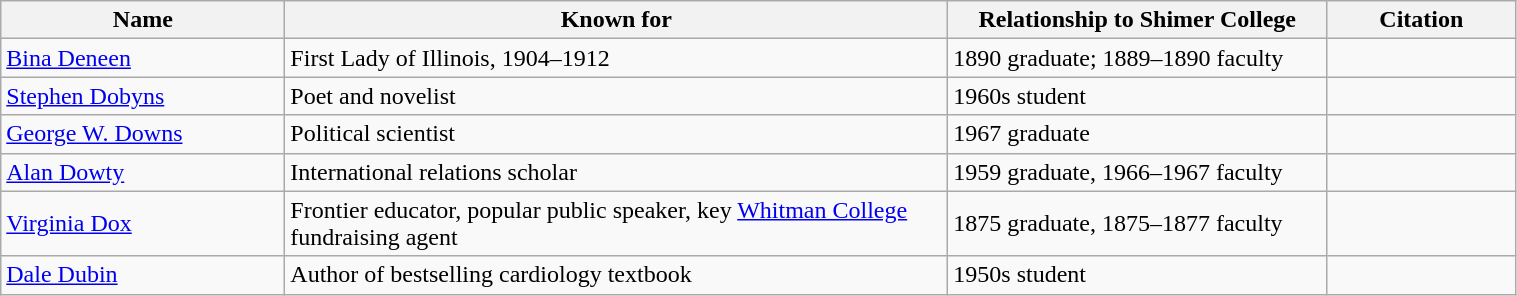<table class="wikitable" width=80%>
<tr>
<th width=15%>Name</th>
<th width = 35%>Known for</th>
<th width = 20%>Relationship to Shimer College</th>
<th width=10%>Citation</th>
</tr>
<tr>
<td><a href='#'>Bina Deneen</a></td>
<td>First Lady of Illinois, 1904–1912</td>
<td>1890 graduate; 1889–1890 faculty</td>
<td></td>
</tr>
<tr>
<td><a href='#'>Stephen Dobyns</a></td>
<td>Poet and novelist</td>
<td>1960s student</td>
<td></td>
</tr>
<tr>
<td><a href='#'>George W. Downs</a></td>
<td>Political scientist</td>
<td>1967 graduate</td>
<td></td>
</tr>
<tr>
<td><a href='#'>Alan Dowty</a></td>
<td>International relations scholar</td>
<td>1959 graduate, 1966–1967 faculty</td>
<td></td>
</tr>
<tr>
<td><a href='#'>Virginia Dox</a></td>
<td>Frontier educator, popular public speaker, key <a href='#'>Whitman College</a> fundraising agent</td>
<td>1875 graduate, 1875–1877 faculty</td>
<td></td>
</tr>
<tr>
<td><a href='#'>Dale Dubin</a></td>
<td>Author of bestselling cardiology textbook</td>
<td>1950s student</td>
<td></td>
</tr>
</table>
